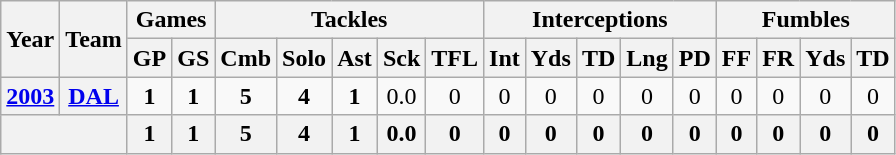<table class="wikitable" style="text-align:center">
<tr>
<th rowspan="2">Year</th>
<th rowspan="2">Team</th>
<th colspan="2">Games</th>
<th colspan="5">Tackles</th>
<th colspan="5">Interceptions</th>
<th colspan="4">Fumbles</th>
</tr>
<tr>
<th>GP</th>
<th>GS</th>
<th>Cmb</th>
<th>Solo</th>
<th>Ast</th>
<th>Sck</th>
<th>TFL</th>
<th>Int</th>
<th>Yds</th>
<th>TD</th>
<th>Lng</th>
<th>PD</th>
<th>FF</th>
<th>FR</th>
<th>Yds</th>
<th>TD</th>
</tr>
<tr>
<th><a href='#'>2003</a></th>
<th><a href='#'>DAL</a></th>
<td><strong>1</strong></td>
<td><strong>1</strong></td>
<td><strong>5</strong></td>
<td><strong>4</strong></td>
<td><strong>1</strong></td>
<td>0.0</td>
<td>0</td>
<td>0</td>
<td>0</td>
<td>0</td>
<td>0</td>
<td>0</td>
<td>0</td>
<td>0</td>
<td>0</td>
<td>0</td>
</tr>
<tr>
<th colspan="2"></th>
<th>1</th>
<th>1</th>
<th>5</th>
<th>4</th>
<th>1</th>
<th>0.0</th>
<th>0</th>
<th>0</th>
<th>0</th>
<th>0</th>
<th>0</th>
<th>0</th>
<th>0</th>
<th>0</th>
<th>0</th>
<th>0</th>
</tr>
</table>
